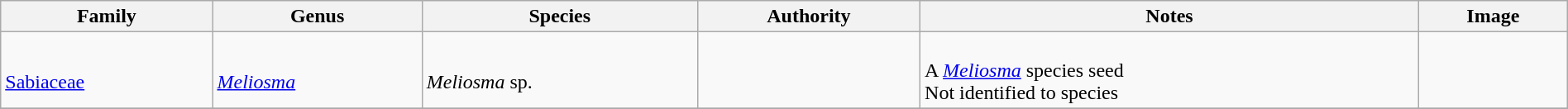<table class="wikitable" align="center" width="100%">
<tr>
<th>Family</th>
<th>Genus</th>
<th>Species</th>
<th>Authority</th>
<th>Notes</th>
<th>Image</th>
</tr>
<tr>
<td><br><a href='#'>Sabiaceae</a></td>
<td><br><em><a href='#'>Meliosma</a></em></td>
<td><br><em>Meliosma</em> sp.</td>
<td></td>
<td><br>A <em><a href='#'>Meliosma</a></em> species seed<br>Not identified to species</td>
<td></td>
</tr>
<tr>
</tr>
</table>
